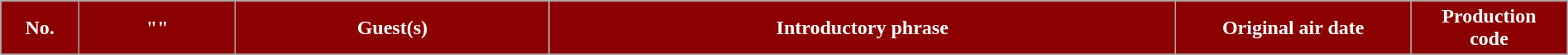<table class="wikitable plainrowheaders" style="width:100%; margin:auto;">
<tr>
<th style="background-color: #8B0000; color:#ffffff" width=5%><abbr>No.</abbr></th>
<th style="background-color: #8B0000; color:#ffffff" width=10%>"<a href='#'></a>"</th>
<th style="background-color: #8B0000; color:#ffffff" width=20%>Guest(s)</th>
<th style="background-color: #8B0000; color:#ffffff" width=40%>Introductory phrase</th>
<th style="background-color: #8B0000; color:#ffffff" width=15%>Original air date</th>
<th style="background-color: #8B0000; color:#ffffff" width=10%>Production <br> code</th>
</tr>
<tr>
</tr>
</table>
